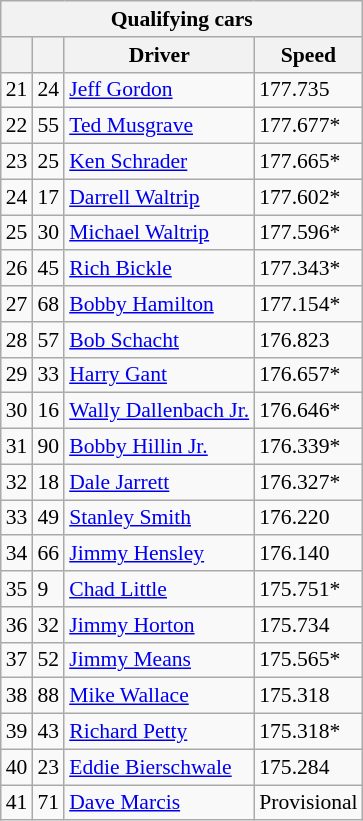<table class="wikitable" style="font-size: 90%;">
<tr>
<th colspan=4>Qualifying cars</th>
</tr>
<tr>
<th></th>
<th></th>
<th>Driver</th>
<th>Speed</th>
</tr>
<tr>
<td>21</td>
<td>24</td>
<td><a href='#'>Jeff Gordon</a></td>
<td>177.735</td>
</tr>
<tr>
<td>22</td>
<td>55</td>
<td><a href='#'>Ted Musgrave</a></td>
<td>177.677*</td>
</tr>
<tr>
<td>23</td>
<td>25</td>
<td><a href='#'>Ken Schrader</a></td>
<td>177.665*</td>
</tr>
<tr>
<td>24</td>
<td>17</td>
<td><a href='#'>Darrell Waltrip</a></td>
<td>177.602*</td>
</tr>
<tr>
<td>25</td>
<td>30</td>
<td><a href='#'>Michael Waltrip</a></td>
<td>177.596*</td>
</tr>
<tr>
<td>26</td>
<td>45</td>
<td><a href='#'>Rich Bickle</a></td>
<td>177.343*</td>
</tr>
<tr>
<td>27</td>
<td>68</td>
<td><a href='#'>Bobby Hamilton</a></td>
<td>177.154*</td>
</tr>
<tr>
<td>28</td>
<td>57</td>
<td><a href='#'>Bob Schacht</a></td>
<td>176.823</td>
</tr>
<tr>
<td>29</td>
<td>33</td>
<td><a href='#'>Harry Gant</a></td>
<td>176.657*</td>
</tr>
<tr>
<td>30</td>
<td>16</td>
<td><a href='#'>Wally Dallenbach Jr.</a></td>
<td>176.646*</td>
</tr>
<tr>
<td>31</td>
<td>90</td>
<td><a href='#'>Bobby Hillin Jr.</a></td>
<td>176.339*</td>
</tr>
<tr>
<td>32</td>
<td>18</td>
<td><a href='#'>Dale Jarrett</a></td>
<td>176.327*</td>
</tr>
<tr>
<td>33</td>
<td>49</td>
<td><a href='#'>Stanley Smith</a></td>
<td>176.220</td>
</tr>
<tr>
<td>34</td>
<td>66</td>
<td><a href='#'>Jimmy Hensley</a></td>
<td>176.140</td>
</tr>
<tr>
<td>35</td>
<td>9</td>
<td><a href='#'>Chad Little</a></td>
<td>175.751*</td>
</tr>
<tr>
<td>36</td>
<td>32</td>
<td><a href='#'>Jimmy Horton</a></td>
<td>175.734</td>
</tr>
<tr>
<td>37</td>
<td>52</td>
<td><a href='#'>Jimmy Means</a></td>
<td>175.565*</td>
</tr>
<tr>
<td>38</td>
<td>88</td>
<td><a href='#'>Mike Wallace</a></td>
<td>175.318</td>
</tr>
<tr>
<td>39</td>
<td>43</td>
<td><a href='#'>Richard Petty</a></td>
<td>175.318*</td>
</tr>
<tr>
<td>40</td>
<td>23</td>
<td><a href='#'>Eddie Bierschwale</a></td>
<td>175.284</td>
</tr>
<tr>
<td>41</td>
<td>71</td>
<td><a href='#'>Dave Marcis</a></td>
<td>Provisional</td>
</tr>
</table>
